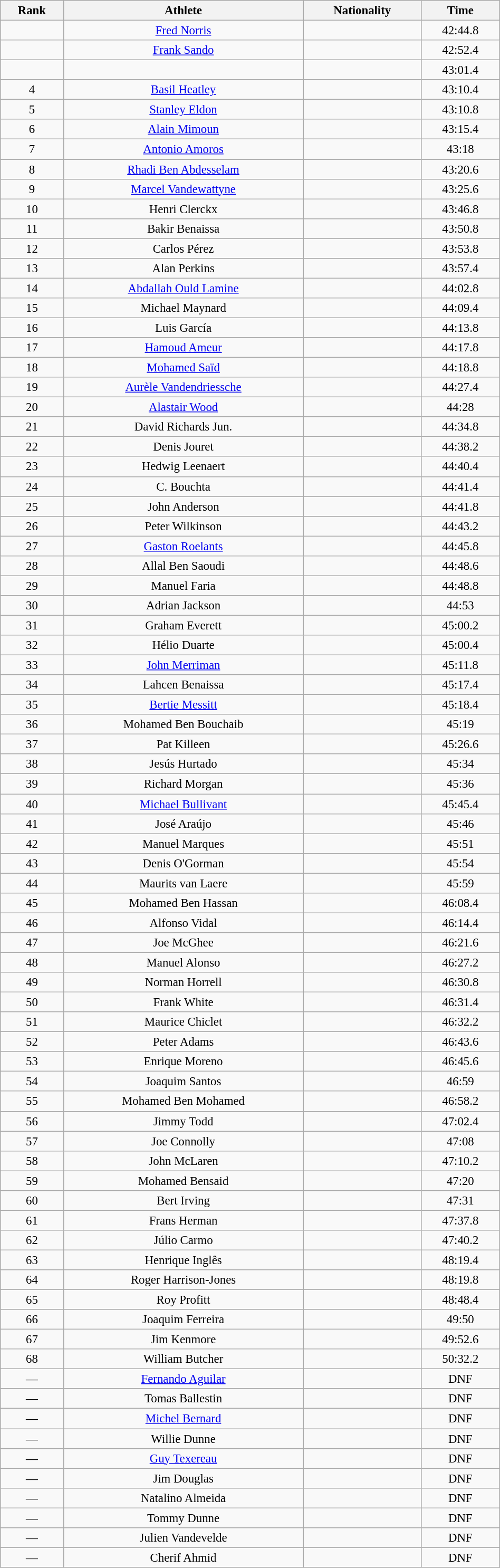<table class="wikitable sortable" style=" text-align:center; font-size:95%;" width="50%">
<tr>
<th>Rank</th>
<th>Athlete</th>
<th>Nationality</th>
<th>Time</th>
</tr>
<tr>
<td align=center></td>
<td><a href='#'>Fred Norris</a></td>
<td></td>
<td>42:44.8</td>
</tr>
<tr>
<td align=center></td>
<td><a href='#'>Frank Sando</a></td>
<td></td>
<td>42:52.4</td>
</tr>
<tr>
<td align=center></td>
<td></td>
<td></td>
<td>43:01.4</td>
</tr>
<tr>
<td align=center>4</td>
<td><a href='#'>Basil Heatley</a></td>
<td></td>
<td>43:10.4</td>
</tr>
<tr>
<td align=center>5</td>
<td><a href='#'>Stanley Eldon</a></td>
<td></td>
<td>43:10.8</td>
</tr>
<tr>
<td align=center>6</td>
<td><a href='#'>Alain Mimoun</a></td>
<td></td>
<td>43:15.4</td>
</tr>
<tr>
<td align=center>7</td>
<td><a href='#'>Antonio Amoros</a></td>
<td></td>
<td>43:18</td>
</tr>
<tr>
<td align=center>8</td>
<td><a href='#'>Rhadi Ben Abdesselam</a></td>
<td></td>
<td>43:20.6</td>
</tr>
<tr>
<td align=center>9</td>
<td><a href='#'>Marcel Vandewattyne</a></td>
<td></td>
<td>43:25.6</td>
</tr>
<tr>
<td align=center>10</td>
<td>Henri Clerckx</td>
<td></td>
<td>43:46.8</td>
</tr>
<tr>
<td align=center>11</td>
<td>Bakir Benaissa</td>
<td></td>
<td>43:50.8</td>
</tr>
<tr>
<td align=center>12</td>
<td>Carlos Pérez</td>
<td></td>
<td>43:53.8</td>
</tr>
<tr>
<td align=center>13</td>
<td>Alan Perkins</td>
<td></td>
<td>43:57.4</td>
</tr>
<tr>
<td align=center>14</td>
<td><a href='#'>Abdallah Ould Lamine</a></td>
<td></td>
<td>44:02.8</td>
</tr>
<tr>
<td align=center>15</td>
<td>Michael Maynard</td>
<td></td>
<td>44:09.4</td>
</tr>
<tr>
<td align=center>16</td>
<td>Luis García</td>
<td></td>
<td>44:13.8</td>
</tr>
<tr>
<td align=center>17</td>
<td><a href='#'>Hamoud Ameur</a></td>
<td></td>
<td>44:17.8</td>
</tr>
<tr>
<td align=center>18</td>
<td><a href='#'>Mohamed Saïd</a></td>
<td></td>
<td>44:18.8</td>
</tr>
<tr>
<td align=center>19</td>
<td><a href='#'>Aurèle Vandendriessche</a></td>
<td></td>
<td>44:27.4</td>
</tr>
<tr>
<td align=center>20</td>
<td><a href='#'>Alastair Wood</a></td>
<td></td>
<td>44:28</td>
</tr>
<tr>
<td align=center>21</td>
<td>David Richards Jun.</td>
<td></td>
<td>44:34.8</td>
</tr>
<tr>
<td align=center>22</td>
<td>Denis Jouret</td>
<td></td>
<td>44:38.2</td>
</tr>
<tr>
<td align=center>23</td>
<td>Hedwig Leenaert</td>
<td></td>
<td>44:40.4</td>
</tr>
<tr>
<td align=center>24</td>
<td>C. Bouchta</td>
<td></td>
<td>44:41.4</td>
</tr>
<tr>
<td align=center>25</td>
<td>John Anderson</td>
<td></td>
<td>44:41.8</td>
</tr>
<tr>
<td align=center>26</td>
<td>Peter Wilkinson</td>
<td></td>
<td>44:43.2</td>
</tr>
<tr>
<td align=center>27</td>
<td><a href='#'>Gaston Roelants</a></td>
<td></td>
<td>44:45.8</td>
</tr>
<tr>
<td align=center>28</td>
<td>Allal Ben Saoudi</td>
<td></td>
<td>44:48.6</td>
</tr>
<tr>
<td align=center>29</td>
<td>Manuel Faria</td>
<td></td>
<td>44:48.8</td>
</tr>
<tr>
<td align=center>30</td>
<td>Adrian Jackson</td>
<td></td>
<td>44:53</td>
</tr>
<tr>
<td align=center>31</td>
<td>Graham Everett</td>
<td></td>
<td>45:00.2</td>
</tr>
<tr>
<td align=center>32</td>
<td>Hélio Duarte</td>
<td></td>
<td>45:00.4</td>
</tr>
<tr>
<td align=center>33</td>
<td><a href='#'>John Merriman</a></td>
<td></td>
<td>45:11.8</td>
</tr>
<tr>
<td align=center>34</td>
<td>Lahcen Benaissa</td>
<td></td>
<td>45:17.4</td>
</tr>
<tr>
<td align=center>35</td>
<td><a href='#'>Bertie Messitt</a></td>
<td></td>
<td>45:18.4</td>
</tr>
<tr>
<td align=center>36</td>
<td>Mohamed Ben Bouchaib</td>
<td></td>
<td>45:19</td>
</tr>
<tr>
<td align=center>37</td>
<td>Pat Killeen</td>
<td></td>
<td>45:26.6</td>
</tr>
<tr>
<td align=center>38</td>
<td>Jesús Hurtado</td>
<td></td>
<td>45:34</td>
</tr>
<tr>
<td align=center>39</td>
<td>Richard Morgan</td>
<td></td>
<td>45:36</td>
</tr>
<tr>
<td align=center>40</td>
<td><a href='#'>Michael Bullivant</a></td>
<td></td>
<td>45:45.4</td>
</tr>
<tr>
<td align=center>41</td>
<td>José Araújo</td>
<td></td>
<td>45:46</td>
</tr>
<tr>
<td align=center>42</td>
<td>Manuel Marques</td>
<td></td>
<td>45:51</td>
</tr>
<tr>
<td align=center>43</td>
<td>Denis O'Gorman</td>
<td></td>
<td>45:54</td>
</tr>
<tr>
<td align=center>44</td>
<td>Maurits van Laere</td>
<td></td>
<td>45:59</td>
</tr>
<tr>
<td align=center>45</td>
<td>Mohamed Ben Hassan</td>
<td></td>
<td>46:08.4</td>
</tr>
<tr>
<td align=center>46</td>
<td>Alfonso Vidal</td>
<td></td>
<td>46:14.4</td>
</tr>
<tr>
<td align=center>47</td>
<td>Joe McGhee</td>
<td></td>
<td>46:21.6</td>
</tr>
<tr>
<td align=center>48</td>
<td>Manuel Alonso</td>
<td></td>
<td>46:27.2</td>
</tr>
<tr>
<td align=center>49</td>
<td>Norman Horrell</td>
<td></td>
<td>46:30.8</td>
</tr>
<tr>
<td align=center>50</td>
<td>Frank White</td>
<td></td>
<td>46:31.4</td>
</tr>
<tr>
<td align=center>51</td>
<td>Maurice Chiclet</td>
<td></td>
<td>46:32.2</td>
</tr>
<tr>
<td align=center>52</td>
<td>Peter Adams</td>
<td></td>
<td>46:43.6</td>
</tr>
<tr>
<td align=center>53</td>
<td>Enrique Moreno</td>
<td></td>
<td>46:45.6</td>
</tr>
<tr>
<td align=center>54</td>
<td>Joaquim Santos</td>
<td></td>
<td>46:59</td>
</tr>
<tr>
<td align=center>55</td>
<td>Mohamed Ben Mohamed</td>
<td></td>
<td>46:58.2</td>
</tr>
<tr>
<td align=center>56</td>
<td>Jimmy Todd</td>
<td></td>
<td>47:02.4</td>
</tr>
<tr>
<td align=center>57</td>
<td>Joe Connolly</td>
<td></td>
<td>47:08</td>
</tr>
<tr>
<td align=center>58</td>
<td>John McLaren</td>
<td></td>
<td>47:10.2</td>
</tr>
<tr>
<td align=center>59</td>
<td>Mohamed Bensaid</td>
<td></td>
<td>47:20</td>
</tr>
<tr>
<td align=center>60</td>
<td>Bert Irving</td>
<td></td>
<td>47:31</td>
</tr>
<tr>
<td align=center>61</td>
<td>Frans Herman</td>
<td></td>
<td>47:37.8</td>
</tr>
<tr>
<td align=center>62</td>
<td>Júlio Carmo</td>
<td></td>
<td>47:40.2</td>
</tr>
<tr>
<td align=center>63</td>
<td>Henrique Inglês</td>
<td></td>
<td>48:19.4</td>
</tr>
<tr>
<td align=center>64</td>
<td>Roger Harrison-Jones</td>
<td></td>
<td>48:19.8</td>
</tr>
<tr>
<td align=center>65</td>
<td>Roy Profitt</td>
<td></td>
<td>48:48.4</td>
</tr>
<tr>
<td align=center>66</td>
<td>Joaquim Ferreira</td>
<td></td>
<td>49:50</td>
</tr>
<tr>
<td align=center>67</td>
<td>Jim Kenmore</td>
<td></td>
<td>49:52.6</td>
</tr>
<tr>
<td align=center>68</td>
<td>William Butcher</td>
<td></td>
<td>50:32.2</td>
</tr>
<tr>
<td align=center>—</td>
<td><a href='#'>Fernando Aguilar</a></td>
<td></td>
<td>DNF</td>
</tr>
<tr>
<td align=center>—</td>
<td>Tomas Ballestin</td>
<td></td>
<td>DNF</td>
</tr>
<tr>
<td align=center>—</td>
<td><a href='#'>Michel Bernard</a></td>
<td></td>
<td>DNF</td>
</tr>
<tr>
<td align=center>—</td>
<td>Willie Dunne</td>
<td></td>
<td>DNF</td>
</tr>
<tr>
<td align=center>—</td>
<td><a href='#'>Guy Texereau</a></td>
<td></td>
<td>DNF</td>
</tr>
<tr>
<td align=center>—</td>
<td>Jim Douglas</td>
<td></td>
<td>DNF</td>
</tr>
<tr>
<td align=center>—</td>
<td>Natalino Almeida</td>
<td></td>
<td>DNF</td>
</tr>
<tr>
<td align=center>—</td>
<td>Tommy Dunne</td>
<td></td>
<td>DNF</td>
</tr>
<tr>
<td align=center>—</td>
<td>Julien Vandevelde</td>
<td></td>
<td>DNF</td>
</tr>
<tr>
<td align=center>—</td>
<td>Cherif Ahmid</td>
<td></td>
<td>DNF</td>
</tr>
</table>
